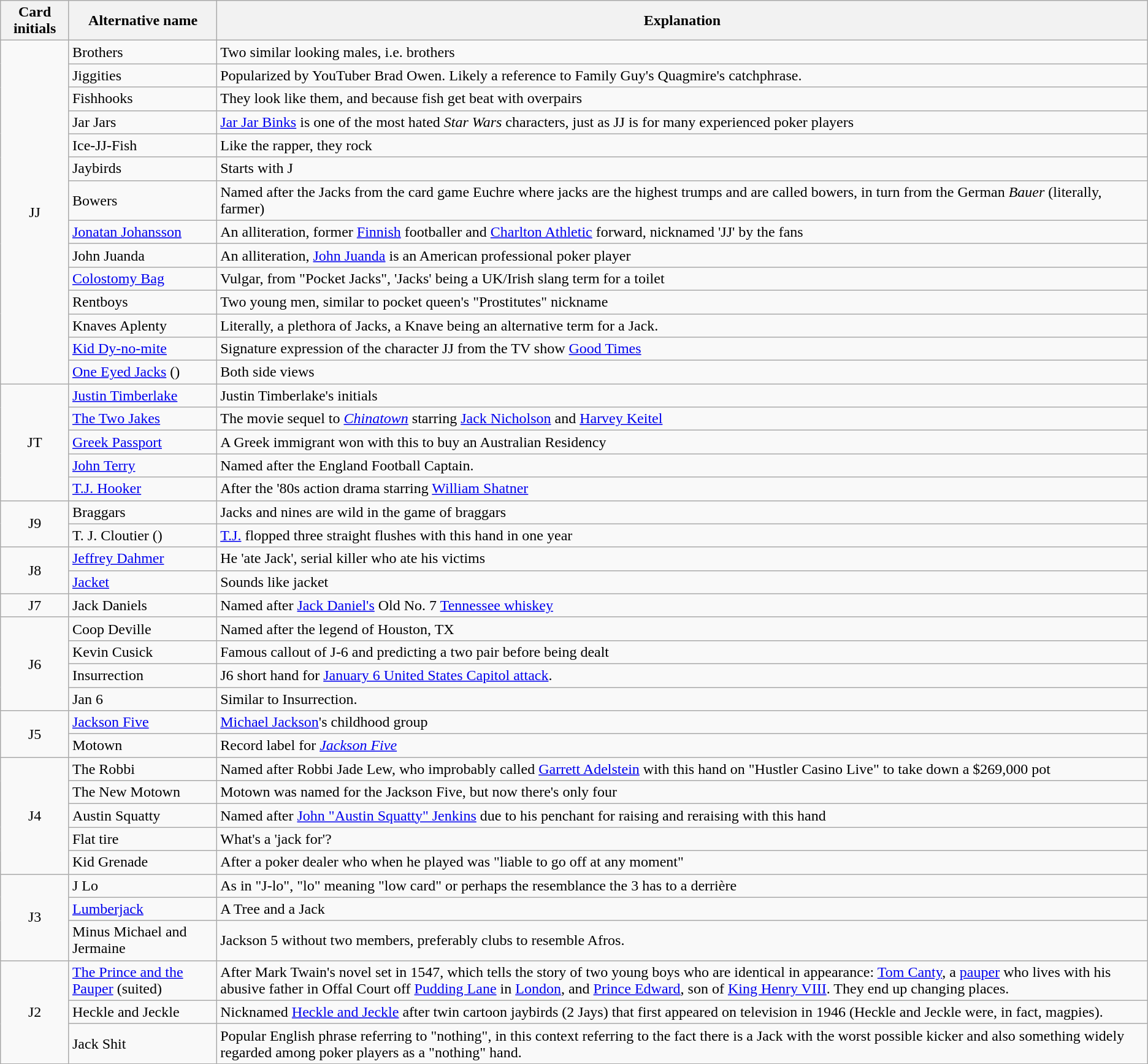<table class="wikitable">
<tr>
<th>Card initials</th>
<th>Alternative name</th>
<th>Explanation</th>
</tr>
<tr>
<td rowspan="14" align="center">JJ</td>
<td>Brothers</td>
<td>Two similar looking males, i.e. brothers</td>
</tr>
<tr>
<td>Jiggities</td>
<td>Popularized by YouTuber Brad Owen. Likely a reference to Family Guy's Quagmire's catchphrase.</td>
</tr>
<tr>
<td>Fishhooks</td>
<td>They look like them, and because fish get beat with overpairs</td>
</tr>
<tr>
<td>Jar Jars</td>
<td><a href='#'>Jar Jar Binks</a> is one of the most hated <em>Star Wars</em> characters, just as JJ is for many experienced poker players</td>
</tr>
<tr>
<td>Ice-JJ-Fish</td>
<td>Like the rapper, they rock</td>
</tr>
<tr>
<td>Jaybirds</td>
<td>Starts with J</td>
</tr>
<tr>
<td>Bowers</td>
<td>Named after the Jacks from the card game Euchre where jacks are the highest trumps and are called bowers, in turn from the German <em>Bauer</em> (literally, farmer)</td>
</tr>
<tr>
<td><a href='#'>Jonatan Johansson</a></td>
<td>An alliteration, former <a href='#'>Finnish</a> footballer and <a href='#'>Charlton Athletic</a> forward, nicknamed 'JJ' by the fans</td>
</tr>
<tr>
<td>John Juanda</td>
<td>An alliteration, <a href='#'>John Juanda</a> is an American professional poker player</td>
</tr>
<tr>
<td><a href='#'>Colostomy Bag</a></td>
<td>Vulgar, from "Pocket Jacks", 'Jacks' being a UK/Irish slang term for a toilet</td>
</tr>
<tr>
<td>Rentboys</td>
<td>Two young men, similar to pocket queen's "Prostitutes" nickname</td>
</tr>
<tr>
<td>Knaves Aplenty</td>
<td>Literally, a plethora of Jacks, a Knave being an alternative term for a Jack.</td>
</tr>
<tr>
<td><a href='#'>Kid Dy-no-mite</a></td>
<td>Signature expression of the character JJ from the TV show <a href='#'>Good Times</a></td>
</tr>
<tr>
<td><a href='#'>One Eyed Jacks</a> ()</td>
<td>Both side views</td>
</tr>
<tr>
<td align="center" rowspan="5">JT</td>
<td align="left"><a href='#'>Justin Timberlake</a></td>
<td>Justin Timberlake's initials</td>
</tr>
<tr>
<td><a href='#'>The Two Jakes</a></td>
<td>The movie sequel to <em><a href='#'>Chinatown</a></em> starring <a href='#'>Jack Nicholson</a> and <a href='#'>Harvey Keitel</a></td>
</tr>
<tr>
<td><a href='#'>Greek Passport</a></td>
<td>A Greek immigrant won with this to buy an Australian Residency</td>
</tr>
<tr>
<td><a href='#'>John Terry</a></td>
<td>Named after the England Football Captain.</td>
</tr>
<tr>
<td><a href='#'>T.J. Hooker</a></td>
<td>After the '80s action drama starring <a href='#'>William Shatner</a></td>
</tr>
<tr>
<td align="center" rowspan="2">J9</td>
<td>Braggars</td>
<td>Jacks and nines are wild in the game of braggars</td>
</tr>
<tr>
<td>T. J. Cloutier ()</td>
<td><a href='#'>T.J.</a> flopped three straight flushes with this hand in one year</td>
</tr>
<tr>
<td align="center" rowspan="2">J8</td>
<td><a href='#'>Jeffrey Dahmer</a></td>
<td>He 'ate Jack', serial killer who ate his victims</td>
</tr>
<tr>
<td><a href='#'>Jacket</a></td>
<td>Sounds like jacket</td>
</tr>
<tr>
<td align="center">J7</td>
<td>Jack Daniels</td>
<td>Named after <a href='#'>Jack Daniel's</a> Old No. 7 <a href='#'>Tennessee whiskey</a></td>
</tr>
<tr>
<td rowspan="4" align="center">J6</td>
<td>Coop Deville</td>
<td> Named after the legend of Houston, TX</td>
</tr>
<tr>
<td>Kevin Cusick</td>
<td>Famous callout of J-6 and predicting a two pair before being dealt</td>
</tr>
<tr>
<td>Insurrection</td>
<td>J6 short hand for <a href='#'>January 6 United States Capitol attack</a>.</td>
</tr>
<tr>
<td>Jan 6</td>
<td>Similar to Insurrection.</td>
</tr>
<tr>
<td align="center" rowspan="2">J5</td>
<td><a href='#'>Jackson Five</a></td>
<td><a href='#'>Michael Jackson</a>'s childhood group</td>
</tr>
<tr>
<td>Motown</td>
<td>Record label for <em><a href='#'>Jackson Five</a></em></td>
</tr>
<tr>
<td align="center" rowspan="5">J4</td>
<td>The Robbi</td>
<td>Named after Robbi Jade Lew, who improbably called <a href='#'>Garrett Adelstein</a> with this hand on "Hustler Casino Live" to take down a $269,000 pot</td>
</tr>
<tr>
<td>The New Motown</td>
<td>Motown was named for the Jackson Five, but now there's only four</td>
</tr>
<tr>
<td>Austin Squatty</td>
<td>Named after <a href='#'>John "Austin Squatty" Jenkins</a> due to his penchant for raising and reraising with this hand</td>
</tr>
<tr>
<td>Flat tire</td>
<td>What's a 'jack for'?</td>
</tr>
<tr>
<td>Kid Grenade</td>
<td>After a poker dealer who when he played was "liable to go off at any moment"</td>
</tr>
<tr>
<td align="center" rowspan="3">J3</td>
<td>J Lo</td>
<td>As in "J-lo", "lo" meaning "low card" or perhaps the resemblance the 3 has to a derrière</td>
</tr>
<tr>
<td><a href='#'>Lumberjack</a></td>
<td>A Tree and a Jack</td>
</tr>
<tr>
<td>Minus Michael and Jermaine</td>
<td>Jackson 5 without two members, preferably clubs to resemble Afros.</td>
</tr>
<tr>
<td align="center" rowspan="3">J2</td>
<td><a href='#'>The Prince and the Pauper</a> (suited)</td>
<td>After Mark Twain's novel set in 1547, which tells the story of two young boys who are identical in appearance: <a href='#'>Tom Canty</a>, a <a href='#'>pauper</a> who lives with his abusive father in Offal Court off <a href='#'>Pudding Lane</a> in <a href='#'>London</a>, and <a href='#'>Prince Edward</a>, son of <a href='#'>King Henry VIII</a>. They end up changing places.</td>
</tr>
<tr>
<td>Heckle and Jeckle</td>
<td>Nicknamed <a href='#'>Heckle and Jeckle</a> after twin cartoon jaybirds (2 Jays) that first appeared on television in 1946 (Heckle and Jeckle were, in fact, magpies).</td>
</tr>
<tr>
<td>Jack Shit</td>
<td>Popular English phrase referring to "nothing", in this context referring to the fact there is a Jack with the worst possible kicker and also something widely regarded among poker players as a "nothing" hand.</td>
</tr>
<tr>
</tr>
</table>
